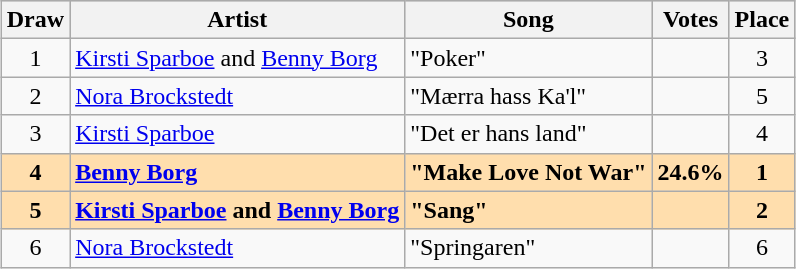<table class="sortable wikitable" style="margin: 1em auto 1em auto; text-align:center">
<tr bgcolor="#CCCCCC">
<th>Draw</th>
<th>Artist</th>
<th>Song</th>
<th>Votes</th>
<th>Place</th>
</tr>
<tr>
<td>1</td>
<td align="left"><a href='#'>Kirsti Sparboe</a> and <a href='#'>Benny Borg</a></td>
<td align="left">"Poker"</td>
<td></td>
<td>3</td>
</tr>
<tr>
<td>2</td>
<td align="left"><a href='#'>Nora Brockstedt</a></td>
<td align="left">"Mærra hass Ka'l"</td>
<td></td>
<td>5</td>
</tr>
<tr>
<td>3</td>
<td align="left"><a href='#'>Kirsti Sparboe</a></td>
<td align="left">"Det er hans land"</td>
<td></td>
<td>4</td>
</tr>
<tr style="font-weight:bold; background:navajowhite;">
<td>4</td>
<td align="left"><a href='#'>Benny Borg</a></td>
<td align="left">"Make Love Not War"</td>
<td>24.6%</td>
<td>1</td>
</tr>
<tr style="font-weight:bold; background:navajowhite;">
<td>5</td>
<td align="left"><a href='#'>Kirsti Sparboe</a> and <a href='#'>Benny Borg</a></td>
<td align="left">"Sang"</td>
<td></td>
<td>2</td>
</tr>
<tr>
<td>6</td>
<td align="left"><a href='#'>Nora Brockstedt</a></td>
<td align="left">"Springaren"</td>
<td></td>
<td>6</td>
</tr>
</table>
